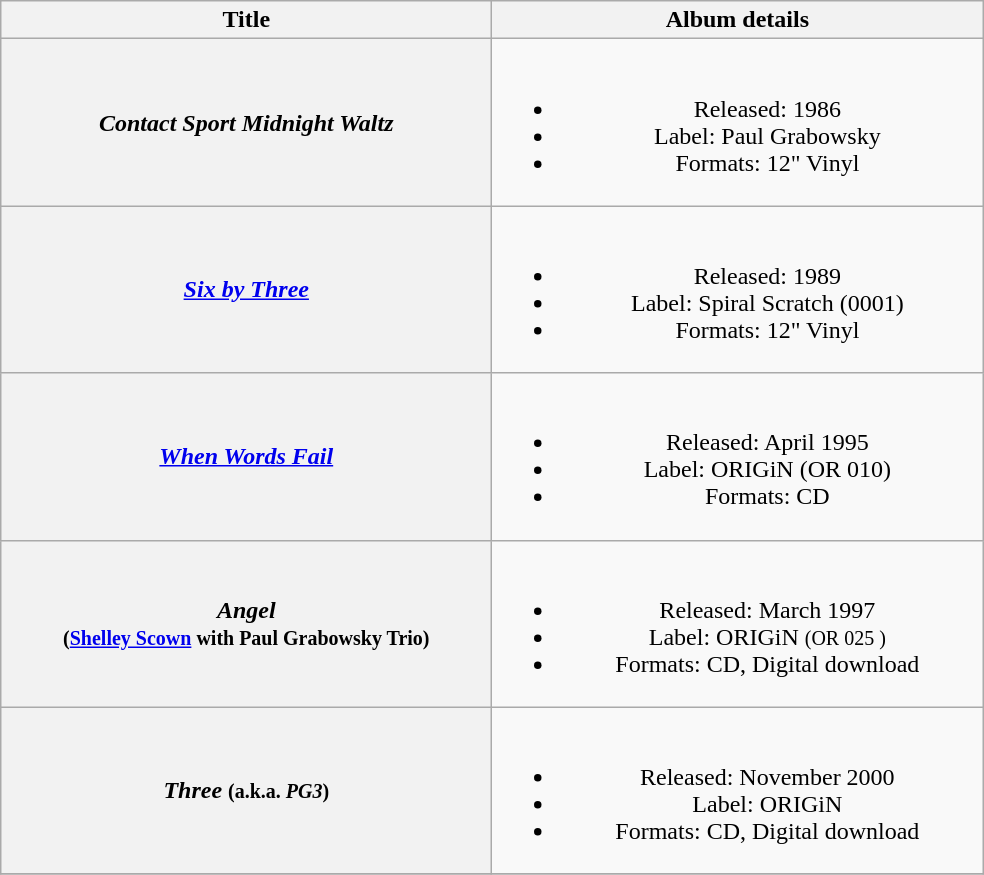<table class="wikitable plainrowheaders" style="text-align:center;">
<tr>
<th scope="col" rowspan="1" style="width:20em;">Title</th>
<th scope="col" rowspan="1" style="width:20em;">Album details</th>
</tr>
<tr>
<th scope="row"><em>Contact Sport Midnight Waltz</em></th>
<td><br><ul><li>Released: 1986</li><li>Label: Paul Grabowsky</li><li>Formats: 12" Vinyl</li></ul></td>
</tr>
<tr>
<th scope="row"><em><a href='#'>Six by Three</a></em></th>
<td><br><ul><li>Released: 1989</li><li>Label: Spiral Scratch (0001)</li><li>Formats: 12" Vinyl</li></ul></td>
</tr>
<tr>
<th scope="row"><em><a href='#'>When Words Fail</a></em></th>
<td><br><ul><li>Released: April 1995 </li><li>Label: ORIGiN (OR 010)</li><li>Formats: CD</li></ul></td>
</tr>
<tr>
<th scope="row"><em>Angel</em> <br><small>(<a href='#'>Shelley Scown</a> with Paul Grabowsky Trio)</small></th>
<td><br><ul><li>Released: March 1997</li><li>Label: ORIGiN <small>(OR 025 )</small></li><li>Formats: CD, Digital download</li></ul></td>
</tr>
<tr>
<th scope="row"><em>Three</em> <small> (a.k.a. <em>PG3</em>) </small></th>
<td><br><ul><li>Released: November 2000 </li><li>Label: ORIGiN</li><li>Formats: CD, Digital download</li></ul></td>
</tr>
<tr>
</tr>
</table>
